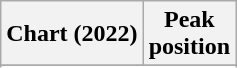<table class="wikitable sortable plainrowheaders" style="text-align:center">
<tr>
<th scope="col">Chart (2022)</th>
<th scope="col">Peak<br>position</th>
</tr>
<tr>
</tr>
<tr>
</tr>
</table>
